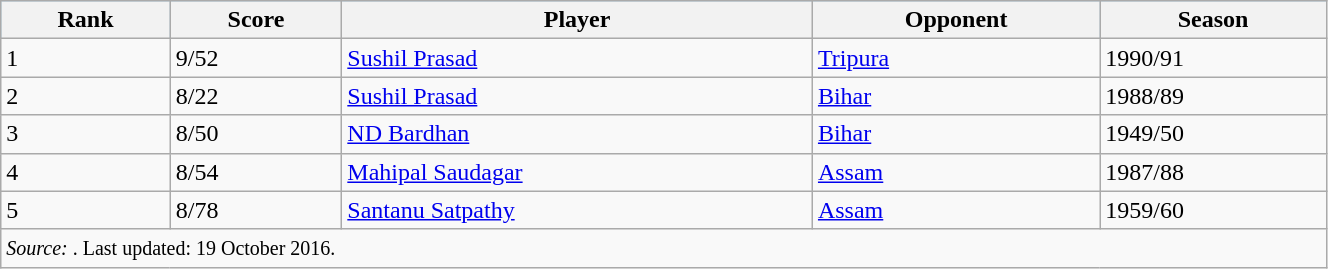<table class="wikitable" width=70%>
<tr bgcolor=#87cefa>
<th>Rank</th>
<th>Score</th>
<th>Player</th>
<th>Opponent</th>
<th>Season</th>
</tr>
<tr>
<td>1</td>
<td>9/52</td>
<td><a href='#'>Sushil Prasad</a></td>
<td><a href='#'>Tripura</a></td>
<td>1990/91</td>
</tr>
<tr>
<td>2</td>
<td>8/22</td>
<td><a href='#'>Sushil Prasad</a></td>
<td><a href='#'>Bihar</a></td>
<td>1988/89</td>
</tr>
<tr>
<td>3</td>
<td>8/50</td>
<td><a href='#'>ND Bardhan</a></td>
<td><a href='#'>Bihar</a></td>
<td>1949/50</td>
</tr>
<tr>
<td>4</td>
<td>8/54</td>
<td><a href='#'>Mahipal Saudagar</a></td>
<td><a href='#'>Assam</a></td>
<td>1987/88</td>
</tr>
<tr>
<td>5</td>
<td>8/78</td>
<td><a href='#'>Santanu Satpathy</a></td>
<td><a href='#'>Assam</a></td>
<td>1959/60</td>
</tr>
<tr>
<td colspan=5><small><em>Source: </em>. Last updated: 19 October 2016.</small></td>
</tr>
</table>
